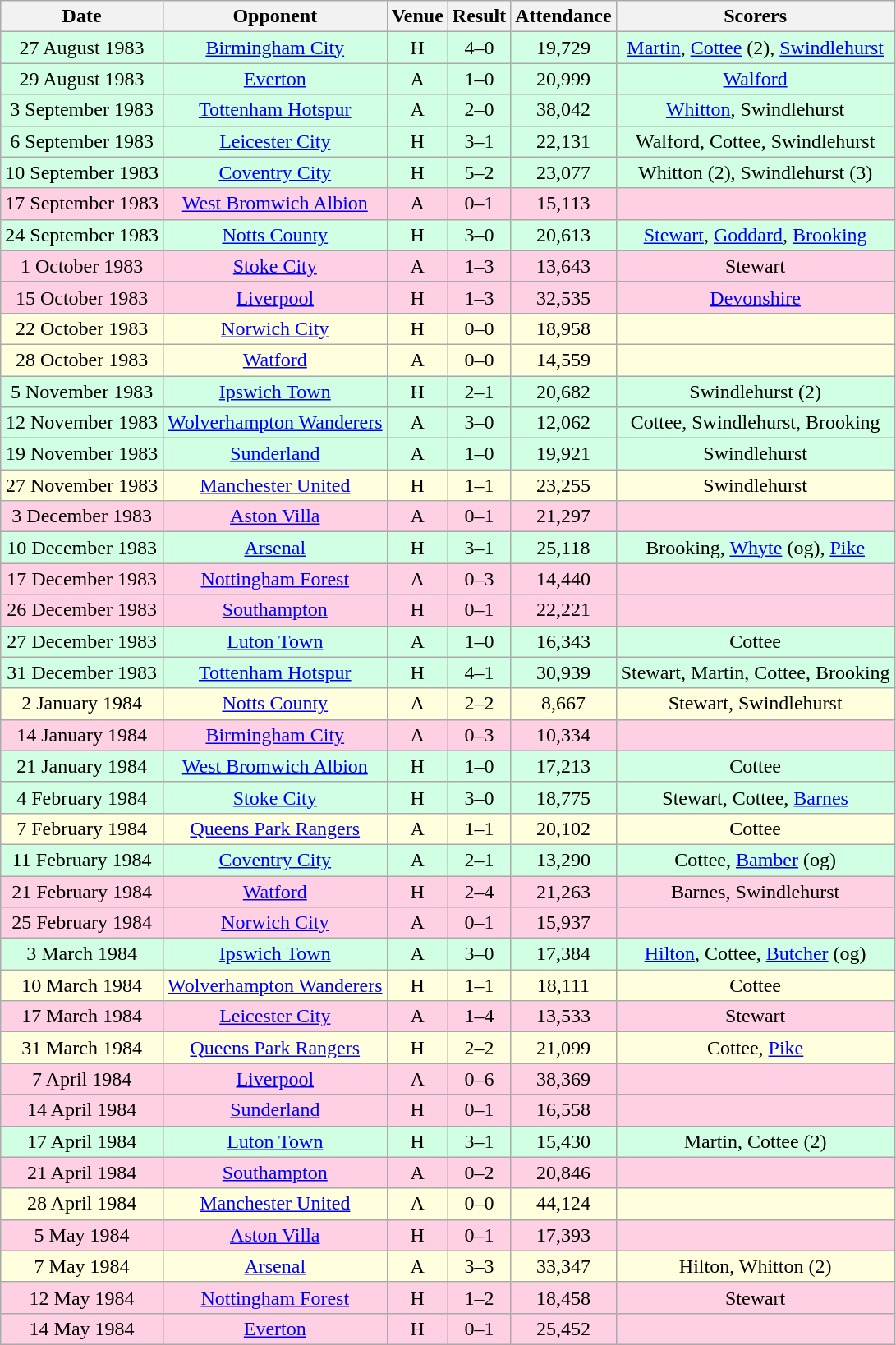<table class="wikitable sortable" style="font-size:100%; text-align:center">
<tr>
<th>Date</th>
<th>Opponent</th>
<th>Venue</th>
<th>Result</th>
<th>Attendance</th>
<th>Scorers</th>
</tr>
<tr style="background-color: #d0ffe3;">
<td>27 August 1983</td>
<td><a href='#'>Birmingham City</a></td>
<td>H</td>
<td>4–0</td>
<td>19,729</td>
<td><a href='#'>Martin</a>, <a href='#'>Cottee</a> (2), <a href='#'>Swindlehurst</a></td>
</tr>
<tr style="background-color: #d0ffe3;">
<td>29 August 1983</td>
<td><a href='#'>Everton</a></td>
<td>A</td>
<td>1–0</td>
<td>20,999</td>
<td><a href='#'>Walford</a></td>
</tr>
<tr style="background-color: #d0ffe3;">
<td>3 September 1983</td>
<td><a href='#'>Tottenham Hotspur</a></td>
<td>A</td>
<td>2–0</td>
<td>38,042</td>
<td><a href='#'>Whitton</a>, Swindlehurst</td>
</tr>
<tr style="background-color: #d0ffe3;">
<td>6 September 1983</td>
<td><a href='#'>Leicester City</a></td>
<td>H</td>
<td>3–1</td>
<td>22,131</td>
<td>Walford, Cottee, Swindlehurst</td>
</tr>
<tr style="background-color: #d0ffe3;">
<td>10 September 1983</td>
<td><a href='#'>Coventry City</a></td>
<td>H</td>
<td>5–2</td>
<td>23,077</td>
<td>Whitton (2), Swindlehurst (3)</td>
</tr>
<tr style="background-color: #ffd0e3;">
<td>17 September 1983</td>
<td><a href='#'>West Bromwich Albion</a></td>
<td>A</td>
<td>0–1</td>
<td>15,113</td>
<td></td>
</tr>
<tr style="background-color: #d0ffe3;">
<td>24 September 1983</td>
<td><a href='#'>Notts County</a></td>
<td>H</td>
<td>3–0</td>
<td>20,613</td>
<td><a href='#'>Stewart</a>, <a href='#'>Goddard</a>, <a href='#'>Brooking</a></td>
</tr>
<tr style="background-color: #ffd0e3;">
<td>1 October 1983</td>
<td><a href='#'>Stoke City</a></td>
<td>A</td>
<td>1–3</td>
<td>13,643</td>
<td>Stewart</td>
</tr>
<tr style="background-color: #ffd0e3;">
<td>15 October 1983</td>
<td><a href='#'>Liverpool</a></td>
<td>H</td>
<td>1–3</td>
<td>32,535</td>
<td><a href='#'>Devonshire</a></td>
</tr>
<tr style="background-color: #ffffdd;">
<td>22 October 1983</td>
<td><a href='#'>Norwich City</a></td>
<td>H</td>
<td>0–0</td>
<td>18,958</td>
<td></td>
</tr>
<tr style="background-color: #ffffdd;">
<td>28 October 1983</td>
<td><a href='#'>Watford</a></td>
<td>A</td>
<td>0–0</td>
<td>14,559</td>
<td></td>
</tr>
<tr style="background-color: #d0ffe3;">
<td>5 November 1983</td>
<td><a href='#'>Ipswich Town</a></td>
<td>H</td>
<td>2–1</td>
<td>20,682</td>
<td>Swindlehurst (2)</td>
</tr>
<tr style="background-color: #d0ffe3;">
<td>12 November 1983</td>
<td><a href='#'>Wolverhampton Wanderers</a></td>
<td>A</td>
<td>3–0</td>
<td>12,062</td>
<td>Cottee, Swindlehurst, Brooking</td>
</tr>
<tr style="background-color: #d0ffe3;">
<td>19 November 1983</td>
<td><a href='#'>Sunderland</a></td>
<td>A</td>
<td>1–0</td>
<td>19,921</td>
<td>Swindlehurst</td>
</tr>
<tr style="background-color: #ffffdd;">
<td>27 November 1983</td>
<td><a href='#'>Manchester United</a></td>
<td>H</td>
<td>1–1</td>
<td>23,255</td>
<td>Swindlehurst</td>
</tr>
<tr style="background-color: #ffd0e3;">
<td>3 December 1983</td>
<td><a href='#'>Aston Villa</a></td>
<td>A</td>
<td>0–1</td>
<td>21,297</td>
<td></td>
</tr>
<tr style="background-color: #d0ffe3;">
<td>10 December 1983</td>
<td><a href='#'>Arsenal</a></td>
<td>H</td>
<td>3–1</td>
<td>25,118</td>
<td>Brooking, <a href='#'>Whyte</a> (og), <a href='#'>Pike</a></td>
</tr>
<tr style="background-color: #ffd0e3;">
<td>17 December 1983</td>
<td><a href='#'>Nottingham Forest</a></td>
<td>A</td>
<td>0–3</td>
<td>14,440</td>
<td></td>
</tr>
<tr style="background-color: #ffd0e3;">
<td>26 December 1983</td>
<td><a href='#'>Southampton</a></td>
<td>H</td>
<td>0–1</td>
<td>22,221</td>
<td></td>
</tr>
<tr style="background-color: #d0ffe3;">
<td>27 December 1983</td>
<td><a href='#'>Luton Town</a></td>
<td>A</td>
<td>1–0</td>
<td>16,343</td>
<td>Cottee</td>
</tr>
<tr style="background-color: #d0ffe3;">
<td>31 December 1983</td>
<td><a href='#'>Tottenham Hotspur</a></td>
<td>H</td>
<td>4–1</td>
<td>30,939</td>
<td>Stewart, Martin, Cottee, Brooking</td>
</tr>
<tr style="background-color: #ffffdd;">
<td>2 January 1984</td>
<td><a href='#'>Notts County</a></td>
<td>A</td>
<td>2–2</td>
<td>8,667</td>
<td>Stewart, Swindlehurst</td>
</tr>
<tr style="background-color: #ffd0e3;">
<td>14 January 1984</td>
<td><a href='#'>Birmingham City</a></td>
<td>A</td>
<td>0–3</td>
<td>10,334</td>
<td></td>
</tr>
<tr style="background-color: #d0ffe3;">
<td>21 January 1984</td>
<td><a href='#'>West Bromwich Albion</a></td>
<td>H</td>
<td>1–0</td>
<td>17,213</td>
<td>Cottee</td>
</tr>
<tr style="background-color: #d0ffe3;">
<td>4 February 1984</td>
<td><a href='#'>Stoke City</a></td>
<td>H</td>
<td>3–0</td>
<td>18,775</td>
<td>Stewart, Cottee, <a href='#'>Barnes</a></td>
</tr>
<tr style="background-color: #ffffdd;">
<td>7 February 1984</td>
<td><a href='#'>Queens Park Rangers</a></td>
<td>A</td>
<td>1–1</td>
<td>20,102</td>
<td>Cottee</td>
</tr>
<tr style="background-color: #d0ffe3;">
<td>11 February 1984</td>
<td><a href='#'>Coventry City</a></td>
<td>A</td>
<td>2–1</td>
<td>13,290</td>
<td>Cottee, <a href='#'>Bamber</a> (og)</td>
</tr>
<tr style="background-color: #ffd0e3;">
<td>21 February 1984</td>
<td><a href='#'>Watford</a></td>
<td>H</td>
<td>2–4</td>
<td>21,263</td>
<td>Barnes, Swindlehurst</td>
</tr>
<tr style="background-color: #ffd0e3;">
<td>25 February 1984</td>
<td><a href='#'>Norwich City</a></td>
<td>A</td>
<td>0–1</td>
<td>15,937</td>
<td></td>
</tr>
<tr style="background-color: #d0ffe3;">
<td>3 March 1984</td>
<td><a href='#'>Ipswich Town</a></td>
<td>A</td>
<td>3–0</td>
<td>17,384</td>
<td><a href='#'>Hilton</a>, Cottee, <a href='#'>Butcher</a> (og)</td>
</tr>
<tr style="background-color: #ffffdd;">
<td>10 March 1984</td>
<td><a href='#'>Wolverhampton Wanderers</a></td>
<td>H</td>
<td>1–1</td>
<td>18,111</td>
<td>Cottee</td>
</tr>
<tr style="background-color: #ffd0e3;">
<td>17 March 1984</td>
<td><a href='#'>Leicester City</a></td>
<td>A</td>
<td>1–4</td>
<td>13,533</td>
<td>Stewart</td>
</tr>
<tr style="background-color: #ffffdd;">
<td>31 March 1984</td>
<td><a href='#'>Queens Park Rangers</a></td>
<td>H</td>
<td>2–2</td>
<td>21,099</td>
<td>Cottee, <a href='#'>Pike</a></td>
</tr>
<tr style="background-color: #ffd0e3;">
<td>7 April 1984</td>
<td><a href='#'>Liverpool</a></td>
<td>A</td>
<td>0–6</td>
<td>38,369</td>
<td></td>
</tr>
<tr style="background-color: #ffd0e3;">
<td>14 April 1984</td>
<td><a href='#'>Sunderland</a></td>
<td>H</td>
<td>0–1</td>
<td>16,558</td>
<td></td>
</tr>
<tr style="background-color: #d0ffe3;">
<td>17 April 1984</td>
<td><a href='#'>Luton Town</a></td>
<td>H</td>
<td>3–1</td>
<td>15,430</td>
<td>Martin, Cottee (2)</td>
</tr>
<tr style="background-color: #ffd0e3;">
<td>21 April 1984</td>
<td><a href='#'>Southampton</a></td>
<td>A</td>
<td>0–2</td>
<td>20,846</td>
<td></td>
</tr>
<tr style="background-color: #ffffdd;">
<td>28 April 1984</td>
<td><a href='#'>Manchester United</a></td>
<td>A</td>
<td>0–0</td>
<td>44,124</td>
<td></td>
</tr>
<tr style="background-color: #ffd0e3;">
<td>5 May 1984</td>
<td><a href='#'>Aston Villa</a></td>
<td>H</td>
<td>0–1</td>
<td>17,393</td>
<td></td>
</tr>
<tr style="background-color: #ffffdd;">
<td>7 May 1984</td>
<td><a href='#'>Arsenal</a></td>
<td>A</td>
<td>3–3</td>
<td>33,347</td>
<td>Hilton, Whitton (2)</td>
</tr>
<tr style="background-color: #ffd0e3;">
<td>12 May 1984</td>
<td><a href='#'>Nottingham Forest</a></td>
<td>H</td>
<td>1–2</td>
<td>18,458</td>
<td>Stewart</td>
</tr>
<tr style="background-color: #ffd0e3;">
<td>14 May 1984</td>
<td><a href='#'>Everton</a></td>
<td>H</td>
<td>0–1</td>
<td>25,452</td>
<td></td>
</tr>
</table>
